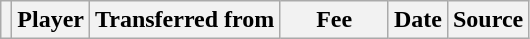<table class="wikitable plainrowheaders sortable">
<tr>
<th></th>
<th scope="col">Player</th>
<th>Transferred from</th>
<th style="width: 65px;">Fee</th>
<th scope="col">Date</th>
<th scope="col">Source</th>
</tr>
</table>
